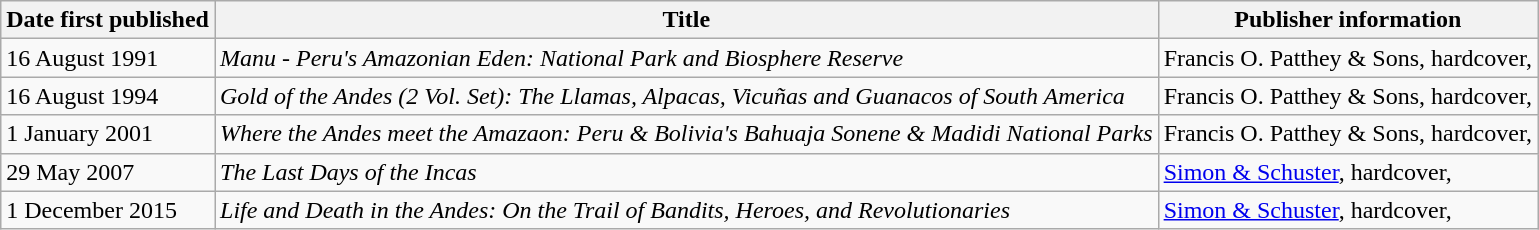<table class="wikitable">
<tr>
<th>Date first published</th>
<th>Title</th>
<th>Publisher information</th>
</tr>
<tr>
<td>16 August 1991</td>
<td><em>Manu - Peru's Amazonian Eden: National Park and Biosphere Reserve</em></td>
<td>Francis O. Patthey & Sons, hardcover, </td>
</tr>
<tr>
<td>16 August 1994</td>
<td><em>Gold of the Andes (2 Vol. Set): The Llamas, Alpacas, Vicuñas and Guanacos of South America</em></td>
<td>Francis O. Patthey & Sons, hardcover, </td>
</tr>
<tr>
<td>1 January 2001</td>
<td><em>Where the Andes meet the Amazaon: Peru & Bolivia's Bahuaja Sonene & Madidi National Parks</em></td>
<td>Francis O. Patthey & Sons, hardcover, </td>
</tr>
<tr>
<td>29 May 2007</td>
<td><em>The Last Days of the Incas</em></td>
<td><a href='#'>Simon & Schuster</a>, hardcover, </td>
</tr>
<tr>
<td>1 December 2015</td>
<td><em>Life and Death in the Andes: On the Trail of Bandits, Heroes, and Revolutionaries</em></td>
<td><a href='#'>Simon & Schuster</a>, hardcover, </td>
</tr>
</table>
